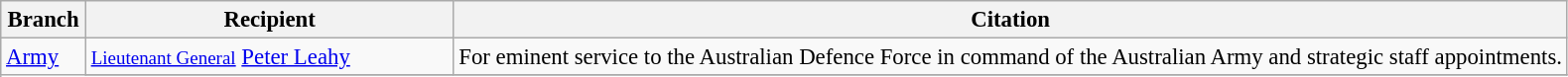<table class="wikitable" style="font-size:95%;">
<tr>
<th scope="col" width="50">Branch</th>
<th scope="col" width="240">Recipient</th>
<th>Citation</th>
</tr>
<tr>
<td rowspan="2"><a href='#'>Army</a></td>
<td><small><a href='#'>Lieutenant General</a></small> <a href='#'>Peter Leahy</a> </td>
<td>For eminent service to the Australian Defence Force in command of the Australian Army and strategic staff appointments.</td>
</tr>
<tr>
</tr>
</table>
